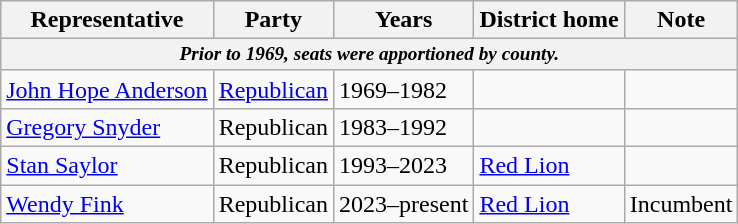<table class=wikitable>
<tr valign=bottom>
<th>Representative</th>
<th>Party</th>
<th>Years</th>
<th>District home</th>
<th>Note</th>
</tr>
<tr>
<th colspan=5 style="font-size: 80%;"><em>Prior to 1969, seats were apportioned by county.</em></th>
</tr>
<tr>
<td><a href='#'>John Hope Anderson</a></td>
<td><a href='#'>Republican</a></td>
<td>1969–1982</td>
<td></td>
<td></td>
</tr>
<tr>
<td><a href='#'>Gregory Snyder</a></td>
<td>Republican</td>
<td>1983–1992</td>
<td></td>
<td></td>
</tr>
<tr>
<td><a href='#'>Stan Saylor</a></td>
<td>Republican</td>
<td>1993–2023</td>
<td><a href='#'>Red Lion</a></td>
<td></td>
</tr>
<tr>
<td><a href='#'>Wendy Fink</a></td>
<td>Republican</td>
<td>2023–present</td>
<td><a href='#'>Red Lion</a></td>
<td>Incumbent</td>
</tr>
</table>
